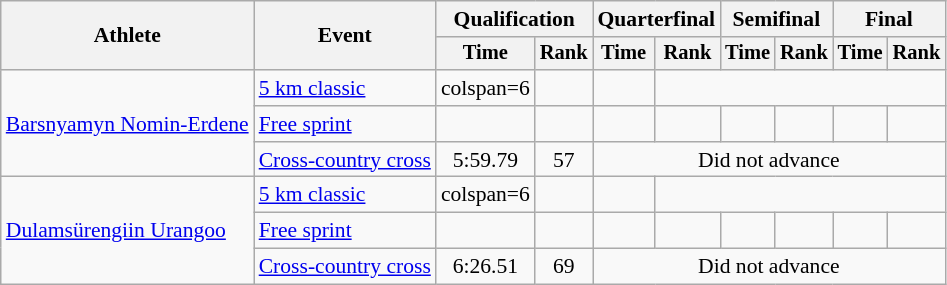<table class="wikitable" style="font-size:90%">
<tr>
<th rowspan="2">Athlete</th>
<th rowspan="2">Event</th>
<th colspan="2">Qualification</th>
<th colspan="2">Quarterfinal</th>
<th colspan="2">Semifinal</th>
<th colspan="2">Final</th>
</tr>
<tr style="font-size:95%">
<th>Time</th>
<th>Rank</th>
<th>Time</th>
<th>Rank</th>
<th>Time</th>
<th>Rank</th>
<th>Time</th>
<th>Rank</th>
</tr>
<tr align=center>
<td align=left rowspan=3><a href='#'>Barsnyamyn Nomin-Erdene</a></td>
<td align=left><a href='#'>5 km classic</a></td>
<td>colspan=6 </td>
<td></td>
<td></td>
</tr>
<tr align=center>
<td align=left><a href='#'>Free sprint</a></td>
<td></td>
<td></td>
<td></td>
<td></td>
<td></td>
<td></td>
<td></td>
<td></td>
</tr>
<tr align=center>
<td align=left><a href='#'>Cross-country cross</a></td>
<td>5:59.79</td>
<td>57</td>
<td colspan="6">Did not advance</td>
</tr>
<tr align=center>
<td align=left rowspan=3><a href='#'>Dulamsürengiin Urangoo</a></td>
<td align=left><a href='#'>5 km classic</a></td>
<td>colspan=6 </td>
<td></td>
<td></td>
</tr>
<tr align=center>
<td align=left><a href='#'>Free sprint</a></td>
<td></td>
<td></td>
<td></td>
<td></td>
<td></td>
<td></td>
<td></td>
<td></td>
</tr>
<tr align=center>
<td align=left><a href='#'>Cross-country cross</a></td>
<td>6:26.51</td>
<td>69</td>
<td colspan="6">Did not advance</td>
</tr>
</table>
